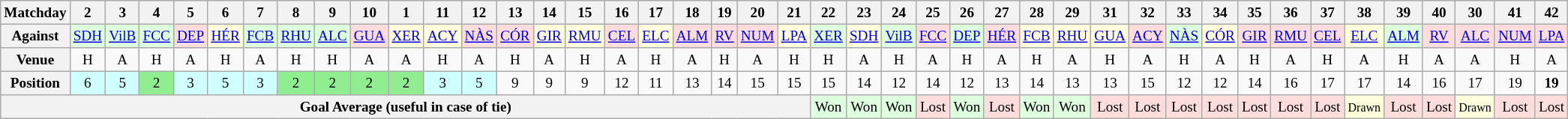<table class="wikitable" style="font-size: 80%">
<tr>
<th>Matchday</th>
<th>2</th>
<th>3</th>
<th>4</th>
<th>5</th>
<th>6</th>
<th>7</th>
<th>8</th>
<th>9</th>
<th>10</th>
<th>1</th>
<th>11</th>
<th>12</th>
<th>13</th>
<th>14</th>
<th>15</th>
<th>16</th>
<th>17</th>
<th>18</th>
<th>19</th>
<th>20</th>
<th>21</th>
<th>22</th>
<th>23</th>
<th>24</th>
<th>25</th>
<th>26</th>
<th>27</th>
<th>28</th>
<th>29</th>
<th>31</th>
<th>32</th>
<th>33</th>
<th>34</th>
<th>35</th>
<th>36</th>
<th>37</th>
<th>38</th>
<th>39</th>
<th>40</th>
<th>30</th>
<th>41</th>
<th>42</th>
</tr>
<tr>
<th>Against</th>
<td style="text-align:center; background:#dfd;"><a href='#'>SDH</a></td>
<td style="text-align:center; background:#dfd;"><a href='#'>VilB</a></td>
<td style="text-align:center; background:#dfd;"><a href='#'>FCC</a></td>
<td style="text-align:center; background:#fdd;"><a href='#'>DEP</a></td>
<td style="text-align:center; background:#ffd;"><a href='#'>HÉR</a></td>
<td style="text-align:center; background:#dfd;"><a href='#'>FCB</a></td>
<td style="text-align:center; background:#dfd;"><a href='#'>RHU</a></td>
<td style="text-align:center; background:#dfd;"><a href='#'>ALC</a></td>
<td style="text-align:center; background:#fdd;"><a href='#'>GUA</a></td>
<td style="text-align:center; background:#ffd;"><a href='#'>XER</a></td>
<td style="text-align:center; background:#ffd;"><a href='#'>ACY</a></td>
<td style="text-align:center; background:#fdd;"><a href='#'>NÀS</a></td>
<td style="text-align:center; background:#fdd;"><a href='#'>CÓR</a></td>
<td style="text-align:center; background:#ffd;"><a href='#'>GIR</a></td>
<td style="text-align:center; background:#ffd;"><a href='#'>RMU</a></td>
<td style="text-align:center; background:#fdd;"><a href='#'>CEL</a></td>
<td style="text-align:center; background:#ffd;"><a href='#'>ELC</a></td>
<td style="text-align:center; background:#fdd;"><a href='#'>ALM</a></td>
<td style="background:#fdd; text-align:center; width:20px;"><a href='#'>RV</a></td>
<td style="text-align:center; background:#fdd;"><a href='#'>NUM</a></td>
<td style="text-align:center; background:#ffd;"><a href='#'>LPA</a></td>
<td style="text-align:center; background:#dfd;"><a href='#'>XER</a></td>
<td style="text-align:center; background:#ffd;"><a href='#'>SDH</a></td>
<td style="text-align:center; background:#dfd;"><a href='#'>VilB</a></td>
<td style="text-align:center; background:#fdd;"><a href='#'>FCC</a></td>
<td style="text-align:center; background:#dfd;"><a href='#'>DEP</a></td>
<td style="text-align:center; background:#fdd;"><a href='#'>HÉR</a></td>
<td style="text-align:center; background:#ffd;"><a href='#'>FCB</a></td>
<td style="text-align:center; background:#ffd;"><a href='#'>RHU</a></td>
<td style="text-align:center; background:#ffd;"><a href='#'>GUA</a></td>
<td style="text-align:center; background:#fdd;"><a href='#'>ACY</a></td>
<td style="text-align:center; background:#dfd;"><a href='#'>NÀS</a></td>
<td style="text-align:center; background:#ffd;"><a href='#'>CÓR</a></td>
<td style="text-align:center; background:#fdd;"><a href='#'>GIR</a></td>
<td style="text-align:center; background:#fdd;"><a href='#'>RMU</a></td>
<td style="text-align:center; background:#fdd;"><a href='#'>CEL</a></td>
<td style="text-align:center; background:#ffd;"><a href='#'>ELC</a></td>
<td style="text-align:center; background:#dfd;"><a href='#'>ALM</a></td>
<td style="width:20px; text-align:center; background:#fdd;"><a href='#'>RV</a></td>
<td style="text-align:center; background:#fdd;"><a href='#'>ALC</a></td>
<td style="text-align:center; background:#fdd;"><a href='#'>NUM</a></td>
<td style="text-align:center; background:#fdd;"><a href='#'>LPA</a></td>
</tr>
<tr>
<th>Venue</th>
<td style="text-align:center;">H</td>
<td style="text-align:center;">A</td>
<td style="text-align:center;">H</td>
<td style="text-align:center;">A</td>
<td style="text-align:center;">H</td>
<td style="text-align:center;">A</td>
<td style="text-align:center;">H</td>
<td style="text-align:center;">H</td>
<td style="text-align:center;">A</td>
<td style="text-align:center;">A</td>
<td style="text-align:center;">H</td>
<td style="text-align:center;">A</td>
<td style="text-align:center;">H</td>
<td style="text-align:center;">A</td>
<td style="text-align:center;">H</td>
<td style="text-align:center;">A</td>
<td style="text-align:center;">H</td>
<td style="text-align:center;">A</td>
<td style="text-align:center;">H</td>
<td style="text-align:center;">A</td>
<td style="text-align:center;">H</td>
<td style="text-align:center;">H</td>
<td style="text-align:center;">A</td>
<td style="text-align:center;">H</td>
<td style="text-align:center;">A</td>
<td style="text-align:center;">H</td>
<td style="text-align:center;">A</td>
<td style="text-align:center;">H</td>
<td style="text-align:center;">A</td>
<td style="text-align:center;">H</td>
<td style="text-align:center;">A</td>
<td style="text-align:center;">H</td>
<td style="text-align:center;">A</td>
<td style="text-align:center;">H</td>
<td style="text-align:center;">A</td>
<td style="text-align:center;">H</td>
<td style="text-align:center;">A</td>
<td style="text-align:center;">H</td>
<td style="text-align:center;">A</td>
<td style="text-align:center;">A</td>
<td style="text-align:center;">H</td>
<td style="text-align:center;">A</td>
</tr>
<tr>
<th>Position</th>
<td style="text-align:center; background:#cfffff;">6</td>
<td style="text-align:center; background:#cfffff;">5</td>
<td style="text-align:center; background:#90ee90;">2</td>
<td style="text-align:center; background:#cfffff;">3</td>
<td style="text-align:center; background:#cfffff;">5</td>
<td style="text-align:center; background:#cfffff;">3</td>
<td style="text-align:center; background:#90ee90;">2</td>
<td style="text-align:center; background:#90ee90;">2</td>
<td style="text-align:center; background:#90ee90;">2</td>
<td style="text-align:center; background:#90ee90;">2</td>
<td style="text-align:center; background:#cfffff;">3</td>
<td style="text-align:center; background:#cfffff;">5</td>
<td style="text-align:center;">9</td>
<td style="text-align:center;">9</td>
<td style="text-align:center;">9</td>
<td style="text-align:center;">12</td>
<td style="text-align:center;">11</td>
<td style="text-align:center;">13</td>
<td style="text-align:center;">14</td>
<td style="text-align:center;">15</td>
<td style="text-align:center;">15</td>
<td style="text-align:center;">15</td>
<td style="text-align:center;">14</td>
<td style="text-align:center;">12</td>
<td style="text-align:center;">14</td>
<td style="text-align:center;">12</td>
<td style="text-align:center;">13</td>
<td style="text-align:center;">14</td>
<td style="text-align:center;">13</td>
<td style="text-align:center;">13</td>
<td style="text-align:center;">15</td>
<td style="text-align:center;">12</td>
<td style="text-align:center;">12</td>
<td style="text-align:center;">14</td>
<td style="text-align:center;">16</td>
<td style="text-align:center;">17</td>
<td style="text-align:center;">17</td>
<td style="text-align:center;">14</td>
<td style="text-align:center;">16</td>
<td style="text-align:center;">17</td>
<td style="text-align:center;">19</td>
<td style="text-align:center;"><strong>19</strong></td>
</tr>
<tr>
<th colspan="22">Goal Average (useful in case of tie)</th>
<td style="text-align:center; background:#dfd;">Won</td>
<td style="text-align:center; background:#dfd;">Won</td>
<td style="text-align:center; background:#dfd;">Won</td>
<td style="text-align:center; background:#fdd;">Lost</td>
<td style="text-align:center; background:#dfd;">Won</td>
<td style="text-align:center; background:#fdd;">Lost</td>
<td style="text-align:center; background:#dfd;">Won</td>
<td style="text-align:center; background:#dfd;">Won</td>
<td style="text-align:center; background:#fdd;">Lost</td>
<td style="text-align:center; background:#fdd;">Lost</td>
<td style="text-align:center; background:#fdd;">Lost</td>
<td style="text-align:center; background:#fdd;">Lost</td>
<td style="text-align:center; background:#fdd;">Lost</td>
<td style="text-align:center; background:#fdd;">Lost</td>
<td style="text-align:center; background:#fdd;">Lost</td>
<td style="text-align:center; background:#ffd;"><small>Drawn</small></td>
<td style="text-align:center; background:#fdd;">Lost</td>
<td style="text-align:center; background:#fdd;">Lost</td>
<td style="text-align:center; background:#ffd;"><small>Drawn</small></td>
<td style="text-align:center; background:#fdd;">Lost</td>
<td style="text-align:center; background:#fdd;">Lost</td>
</tr>
</table>
